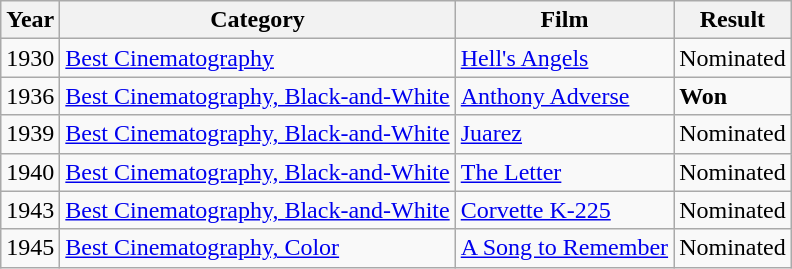<table class="wikitable">
<tr>
<th>Year</th>
<th>Category</th>
<th>Film</th>
<th>Result</th>
</tr>
<tr>
<td>1930</td>
<td><a href='#'>Best Cinematography</a></td>
<td><a href='#'>Hell's Angels</a></td>
<td>Nominated</td>
</tr>
<tr>
<td>1936</td>
<td><a href='#'>Best Cinematography, Black-and-White</a></td>
<td><a href='#'>Anthony Adverse</a></td>
<td><strong>Won</strong></td>
</tr>
<tr>
<td>1939</td>
<td><a href='#'>Best Cinematography, Black-and-White</a></td>
<td><a href='#'>Juarez</a></td>
<td>Nominated</td>
</tr>
<tr>
<td>1940</td>
<td><a href='#'>Best Cinematography, Black-and-White</a></td>
<td><a href='#'>The Letter</a></td>
<td>Nominated</td>
</tr>
<tr>
<td>1943</td>
<td><a href='#'>Best Cinematography, Black-and-White</a></td>
<td><a href='#'>Corvette K-225</a></td>
<td>Nominated</td>
</tr>
<tr>
<td>1945</td>
<td><a href='#'>Best Cinematography, Color</a></td>
<td><a href='#'>A Song to Remember</a></td>
<td>Nominated</td>
</tr>
</table>
